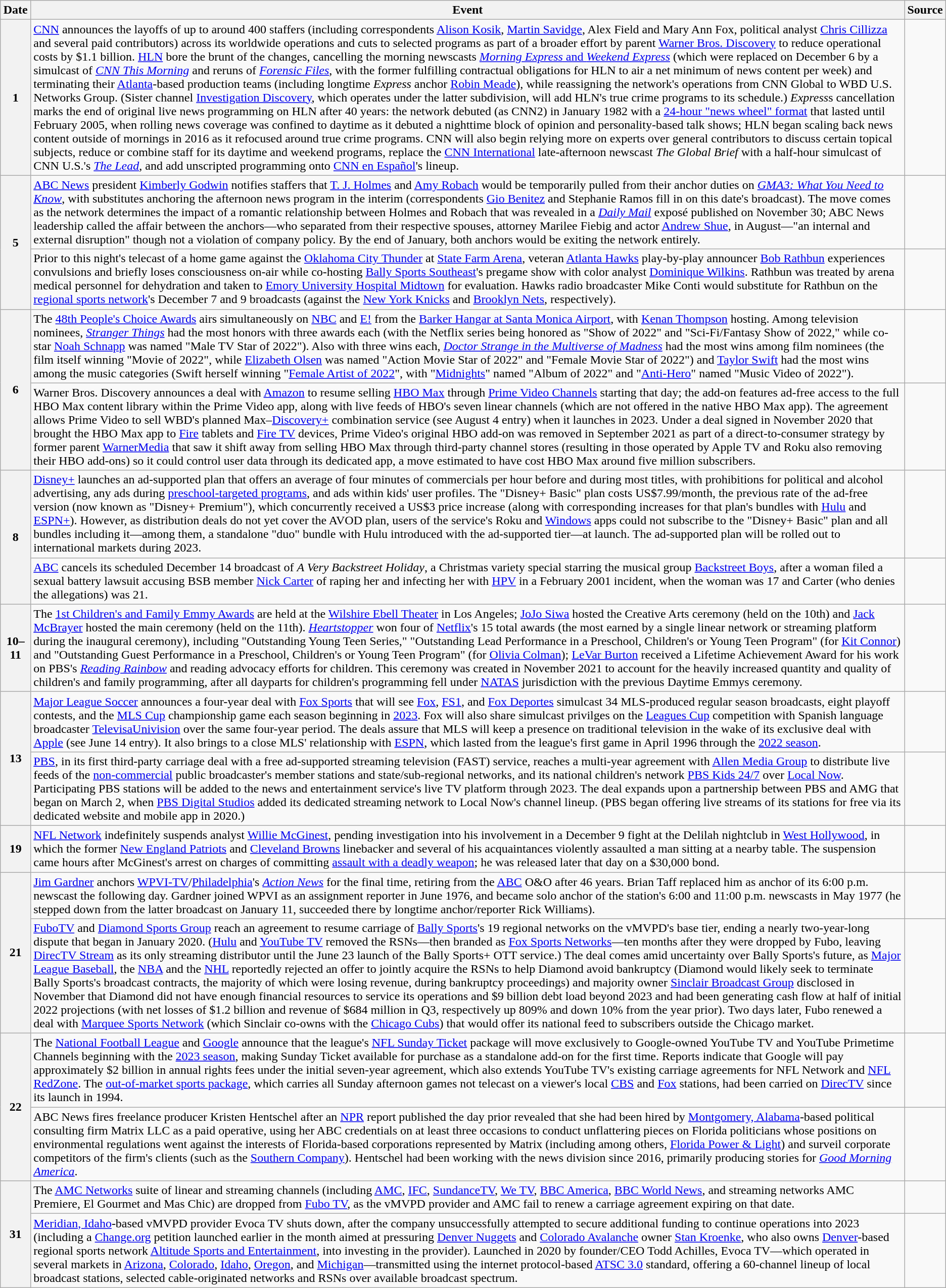<table class=wikitable>
<tr>
<th>Date</th>
<th>Event</th>
<th>Source</th>
</tr>
<tr>
<th>1</th>
<td><a href='#'>CNN</a> announces the layoffs of up to around 400 staffers (including correspondents <a href='#'>Alison Kosik</a>, <a href='#'>Martin Savidge</a>, Alex Field and Mary Ann Fox, political analyst <a href='#'>Chris Cillizza</a> and several paid contributors) across its worldwide operations and cuts to selected programs as part of a broader effort by parent <a href='#'>Warner Bros. Discovery</a> to reduce operational costs by $1.1 billion. <a href='#'>HLN</a> bore the brunt of the changes, cancelling the morning newscasts <a href='#'><em>Morning Express</em> and <em>Weekend Express</em></a> (which were replaced on December 6 by a simulcast of <em><a href='#'>CNN This Morning</a></em> and reruns of <em><a href='#'>Forensic Files</a></em>, with the former fulfilling contractual obligations for HLN to air a net minimum of news content per week) and terminating their <a href='#'>Atlanta</a>-based production teams (including longtime <em>Express</em> anchor <a href='#'>Robin Meade</a>), while reassigning the network's operations from CNN Global to WBD U.S. Networks Group. (Sister channel <a href='#'>Investigation Discovery</a>, which operates under the latter subdivision, will add HLN's true crime programs to its schedule.) <em>Express</em>s cancellation marks the end of original live news programming on HLN after 40 years: the network debuted (as CNN2) in January 1982 with a <a href='#'>24-hour "news wheel" format</a> that lasted until February 2005, when rolling news coverage was confined to daytime as it debuted a nighttime block of opinion and personality-based talk shows; HLN began scaling back news content outside of mornings in 2016 as it refocused around true crime programs. CNN will also begin relying more on experts over general contributors to discuss certain topical subjects, reduce or combine staff for its daytime and weekend programs, replace the <a href='#'>CNN International</a> late-afternoon newscast <em>The Global Brief</em> with a half-hour simulcast of CNN U.S.'s <em><a href='#'>The Lead</a></em>, and add unscripted programming onto <a href='#'>CNN en Español</a>'s lineup.</td>
<td><br></td>
</tr>
<tr>
<th rowspan="2">5</th>
<td><a href='#'>ABC News</a> president <a href='#'>Kimberly Godwin</a> notifies staffers that <a href='#'>T. J. Holmes</a> and <a href='#'>Amy Robach</a> would be temporarily pulled from their anchor duties on <em><a href='#'>GMA3: What You Need to Know</a></em>, with substitutes anchoring the afternoon news program in the interim (correspondents <a href='#'>Gio Benitez</a> and Stephanie Ramos fill in on this date's broadcast). The move comes as the network determines the impact of a romantic relationship between Holmes and Robach that was revealed in a <em><a href='#'>Daily Mail</a></em> exposé published on November 30; ABC News leadership called the affair between the anchors—who separated from their respective spouses, attorney Marilee Fiebig and actor <a href='#'>Andrew Shue</a>, in August—"an internal and external disruption" though not a violation of company policy. By the end of January, both anchors would be exiting the network entirely.</td>
<td></td>
</tr>
<tr>
<td>Prior to this night's telecast of a home game against the <a href='#'>Oklahoma City Thunder</a> at <a href='#'>State Farm Arena</a>, veteran <a href='#'>Atlanta Hawks</a> play-by-play announcer <a href='#'>Bob Rathbun</a> experiences convulsions and briefly loses consciousness on-air while co-hosting <a href='#'>Bally Sports Southeast</a>'s pregame show with color analyst <a href='#'>Dominique Wilkins</a>. Rathbun was treated by arena medical personnel for dehydration and taken to <a href='#'>Emory University Hospital Midtown</a> for evaluation. Hawks radio broadcaster Mike Conti would substitute for Rathbun on the <a href='#'>regional sports network</a>'s December 7 and 9 broadcasts (against the <a href='#'>New York Knicks</a> and <a href='#'>Brooklyn Nets</a>, respectively).</td>
<td></td>
</tr>
<tr>
<th rowspan="2">6</th>
<td>The <a href='#'>48th People's Choice Awards</a> airs simultaneously on <a href='#'>NBC</a> and <a href='#'>E!</a> from the <a href='#'>Barker Hangar at Santa Monica Airport</a>, with <a href='#'>Kenan Thompson</a> hosting. Among television nominees, <em><a href='#'>Stranger Things</a></em> had the most honors with three awards each (with the Netflix series being honored as "Show of 2022" and "Sci-Fi/Fantasy Show of 2022," while co-star <a href='#'>Noah Schnapp</a> was named "Male TV Star of 2022"). Also with three wins each, <em><a href='#'>Doctor Strange in the Multiverse of Madness</a></em> had the most wins among film nominees (the film itself winning "Movie of 2022", while <a href='#'>Elizabeth Olsen</a> was named "Action Movie Star of 2022" and "Female Movie Star of 2022") and <a href='#'>Taylor Swift</a> had the most wins among the music categories (Swift herself winning "<a href='#'>Female Artist of 2022</a>", with "<a href='#'>Midnights</a>" named "Album of 2022" and "<a href='#'>Anti-Hero</a>" named "Music Video of 2022").</td>
<td></td>
</tr>
<tr>
<td>Warner Bros. Discovery announces a deal with <a href='#'>Amazon</a> to resume selling <a href='#'>HBO Max</a> through <a href='#'>Prime Video Channels</a> starting that day; the add-on features ad-free access to the full HBO Max content library within the Prime Video app, along with live feeds of HBO's seven linear channels (which are not offered in the native HBO Max app). The agreement allows Prime Video to sell WBD's planned Max–<a href='#'>Discovery+</a> combination service (see August 4 entry) when it launches in 2023. Under a deal signed in November 2020 that brought the HBO Max app to <a href='#'>Fire</a> tablets and <a href='#'>Fire TV</a> devices, Prime Video's original HBO add-on was removed in September 2021 as part of a direct-to-consumer strategy by former parent <a href='#'>WarnerMedia</a> that saw it shift away from selling HBO Max through third-party channel stores (resulting in those operated by Apple TV and Roku also removing their HBO add-ons) so it could control user data through its dedicated app, a move estimated to have cost HBO Max around five million subscribers.</td>
<td><br></td>
</tr>
<tr>
<th rowspan=2>8</th>
<td><a href='#'>Disney+</a> launches an ad-supported plan that offers an average of four minutes of commercials per hour before and during most titles, with prohibitions for political and alcohol advertising, any ads during <a href='#'>preschool-targeted programs</a>, and ads within kids' user profiles. The "Disney+ Basic" plan costs US$7.99/month, the previous rate of the ad-free version (now known as "Disney+ Premium"), which concurrently received a US$3 price increase (along with corresponding increases for that plan's bundles with <a href='#'>Hulu</a> and <a href='#'>ESPN+</a>). However, as distribution deals do not yet cover the AVOD plan, users of the service's Roku and <a href='#'>Windows</a> apps could not subscribe to the "Disney+ Basic" plan and all bundles including it—among them, a standalone "duo" bundle with Hulu introduced with the ad-supported tier—at launch. The ad-supported plan will be rolled out to international markets during 2023.</td>
<td><br></td>
</tr>
<tr>
<td><a href='#'>ABC</a> cancels its scheduled December 14 broadcast of <em>A Very Backstreet Holiday</em>, a Christmas variety special starring the musical group <a href='#'>Backstreet Boys</a>, after a woman filed a sexual battery lawsuit accusing BSB member <a href='#'>Nick Carter</a> of raping her and infecting her with <a href='#'>HPV</a> in a February 2001 incident, when the woman was 17 and Carter (who denies the allegations) was 21.</td>
<td></td>
</tr>
<tr>
<th>10–11</th>
<td>The <a href='#'>1st Children's and Family Emmy Awards</a> are held at the <a href='#'>Wilshire Ebell Theater</a> in Los Angeles; <a href='#'>JoJo Siwa</a> hosted the Creative Arts ceremony (held on the 10th) and <a href='#'>Jack McBrayer</a> hosted the main ceremony (held on the 11th). <em><a href='#'>Heartstopper</a></em> won four of <a href='#'>Netflix</a>'s 15 total awards (the most earned by a single linear network or streaming platform during the inaugural ceremony), including "Outstanding Young Teen Series," "Outstanding Lead Performance in a Preschool, Children's or Young Teen Program" (for <a href='#'>Kit Connor</a>) and "Outstanding Guest Performance in a Preschool, Children's or Young Teen Program" (for <a href='#'>Olivia Colman</a>); <a href='#'>LeVar Burton</a> received a Lifetime Achievement Award for his work on PBS's <em><a href='#'>Reading Rainbow</a></em> and reading advocacy efforts for children. This ceremony was created in November 2021 to account for the heavily increased quantity and quality of children's and family programming, after all dayparts for children's programming fell under <a href='#'>NATAS</a> jurisdiction with the previous Daytime Emmys ceremony.</td>
<td></td>
</tr>
<tr>
<th rowspan=2>13</th>
<td><a href='#'>Major League Soccer</a> announces a four-year deal with <a href='#'>Fox Sports</a> that will see <a href='#'>Fox</a>, <a href='#'>FS1</a>, and <a href='#'>Fox Deportes</a> simulcast 34 MLS-produced regular season broadcasts, eight playoff contests, and the <a href='#'>MLS Cup</a> championship game each season beginning in <a href='#'>2023</a>. Fox will also share simulcast privilges on the <a href='#'>Leagues Cup</a> competition with Spanish language broadcaster <a href='#'>TelevisaUnivision</a> over the same four-year period. The deals assure that MLS will keep a presence on traditional television in the wake of its exclusive deal with <a href='#'>Apple</a> (see June 14 entry). It also brings to a close MLS' relationship with <a href='#'>ESPN</a>, which lasted from the league's first game in April 1996 through the <a href='#'>2022 season</a>.</td>
<td></td>
</tr>
<tr>
<td><a href='#'>PBS</a>, in its first third-party carriage deal with a free ad-supported streaming television (FAST) service, reaches a multi-year agreement with <a href='#'>Allen Media Group</a> to distribute live feeds of the <a href='#'>non-commercial</a> public broadcaster's member stations and state/sub-regional networks, and its national children's network <a href='#'>PBS Kids 24/7</a> over <a href='#'>Local Now</a>. Participating PBS stations will be added to the news and entertainment service's live TV platform through 2023. The deal expands upon a partnership between PBS and AMG that began on March 2, when <a href='#'>PBS Digital Studios</a> added its dedicated streaming network to Local Now's channel lineup. (PBS began offering live streams of its stations for free via its dedicated website and mobile app in 2020.)</td>
<td></td>
</tr>
<tr>
<th>19</th>
<td><a href='#'>NFL Network</a> indefinitely suspends analyst <a href='#'>Willie McGinest</a>, pending investigation into his involvement in a December 9 fight at the Delilah nightclub in <a href='#'>West Hollywood</a>, in which the former <a href='#'>New England Patriots</a> and <a href='#'>Cleveland Browns</a> linebacker and several of his acquaintances violently assaulted a man sitting at a nearby table. The suspension came hours after McGinest's arrest on charges of committing <a href='#'>assault with a deadly weapon</a>; he was released later that day on a $30,000 bond.</td>
<td></td>
</tr>
<tr>
<th rowspan=2>21</th>
<td><a href='#'>Jim Gardner</a> anchors <a href='#'>WPVI-TV</a>/<a href='#'>Philadelphia</a>'s <em><a href='#'>Action News</a></em> for the final time, retiring from the <a href='#'>ABC</a> O&O after 46 years. Brian Taff replaced him as anchor of its 6:00 p.m. newscast the following day. Gardner joined WPVI as an assignment reporter in June 1976, and became solo anchor of the station's 6:00 and 11:00 p.m. newscasts in May 1977 (he stepped down from the latter broadcast on January 11, succeeded there by longtime anchor/reporter Rick Williams).</td>
<td></td>
</tr>
<tr>
<td><a href='#'>FuboTV</a> and <a href='#'>Diamond Sports Group</a> reach an agreement to resume carriage of <a href='#'>Bally Sports</a>'s 19 regional networks on the vMVPD's base tier, ending a nearly two-year-long dispute that began in January 2020. (<a href='#'>Hulu</a> and <a href='#'>YouTube TV</a> removed the RSNs—then branded as <a href='#'>Fox Sports Networks</a>—ten months after they were dropped by Fubo, leaving <a href='#'>DirecTV Stream</a> as its only streaming distributor until the June 23 launch of the Bally Sports+ OTT service.) The deal comes amid uncertainty over Bally Sports's future, as <a href='#'>Major League Baseball</a>, the <a href='#'>NBA</a> and the <a href='#'>NHL</a> reportedly rejected an offer to jointly acquire the RSNs to help Diamond avoid bankruptcy (Diamond would likely seek to terminate Bally Sports's broadcast contracts, the majority of which were losing revenue, during bankruptcy proceedings) and majority owner <a href='#'>Sinclair Broadcast Group</a> disclosed in November that Diamond did not have enough financial resources to service its operations and $9 billion debt load beyond 2023 and had been generating cash flow at half of initial 2022 projections (with net losses of $1.2 billion and revenue of $684 million in Q3, respectively up 809% and down 10% from the year prior). Two days later, Fubo renewed a deal with <a href='#'>Marquee Sports Network</a> (which Sinclair co-owns with the <a href='#'>Chicago Cubs</a>) that would offer its national feed to subscribers outside the Chicago market.</td>
<td><br></td>
</tr>
<tr>
<th rowspan=2>22</th>
<td>The <a href='#'>National Football League</a> and <a href='#'>Google</a> announce that the league's <a href='#'>NFL Sunday Ticket</a> package will move exclusively to Google-owned YouTube TV and YouTube Primetime Channels beginning with the <a href='#'>2023 season</a>, making Sunday Ticket available for purchase as a standalone add-on for the first time. Reports indicate that Google will pay approximately $2 billion in annual rights fees under the initial seven-year agreement, which also extends YouTube TV's existing carriage agreements for NFL Network and <a href='#'>NFL RedZone</a>. The <a href='#'>out-of-market sports package</a>, which carries all Sunday afternoon games not telecast on a viewer's local <a href='#'>CBS</a> and <a href='#'>Fox</a> stations, had been carried on <a href='#'>DirecTV</a> since its launch in 1994.</td>
<td></td>
</tr>
<tr>
<td>ABC News fires freelance producer Kristen Hentschel after an <a href='#'>NPR</a> report published the day prior revealed that she had been hired by <a href='#'>Montgomery, Alabama</a>-based political consulting firm Matrix LLC as a paid operative, using her ABC credentials on at least three occasions to conduct unflattering pieces on Florida politicians whose positions on environmental regulations went against the interests of Florida-based corporations represented by Matrix (including among others, <a href='#'>Florida Power & Light</a>) and surveil corporate competitors of the firm's clients (such as the <a href='#'>Southern Company</a>). Hentschel had been working with the news division since 2016, primarily producing stories for <em><a href='#'>Good Morning America</a></em>.</td>
<td></td>
</tr>
<tr>
<th rowspan=2>31</th>
<td>The <a href='#'>AMC Networks</a> suite of linear and streaming channels (including <a href='#'>AMC</a>, <a href='#'>IFC</a>, <a href='#'>SundanceTV</a>, <a href='#'>We TV</a>, <a href='#'>BBC America</a>, <a href='#'>BBC World News</a>, and streaming networks AMC Premiere, El Gourmet and Mas Chic) are dropped from <a href='#'>Fubo TV</a>, as the vMVPD provider and AMC fail to renew a carriage agreement expiring on that date.</td>
<td></td>
</tr>
<tr>
<td><a href='#'>Meridian, Idaho</a>-based vMVPD provider Evoca TV shuts down, after the company unsuccessfully attempted to secure additional funding to continue operations into 2023 (including a <a href='#'>Change.org</a> petition launched earlier in the month aimed at pressuring <a href='#'>Denver Nuggets</a> and <a href='#'>Colorado Avalanche</a> owner <a href='#'>Stan Kroenke</a>, who also owns <a href='#'>Denver</a>-based regional sports network <a href='#'>Altitude Sports and Entertainment</a>, into investing in the provider). Launched in 2020 by founder/CEO Todd Achilles, Evoca TV—which operated in several markets in <a href='#'>Arizona</a>, <a href='#'>Colorado</a>, <a href='#'>Idaho</a>, <a href='#'>Oregon</a>, and <a href='#'>Michigan</a>—transmitted using the internet protocol-based <a href='#'>ATSC 3.0</a> standard, offering a 60-channel lineup of local broadcast stations, selected cable-originated networks and RSNs over available broadcast spectrum.</td>
<td></td>
</tr>
</table>
